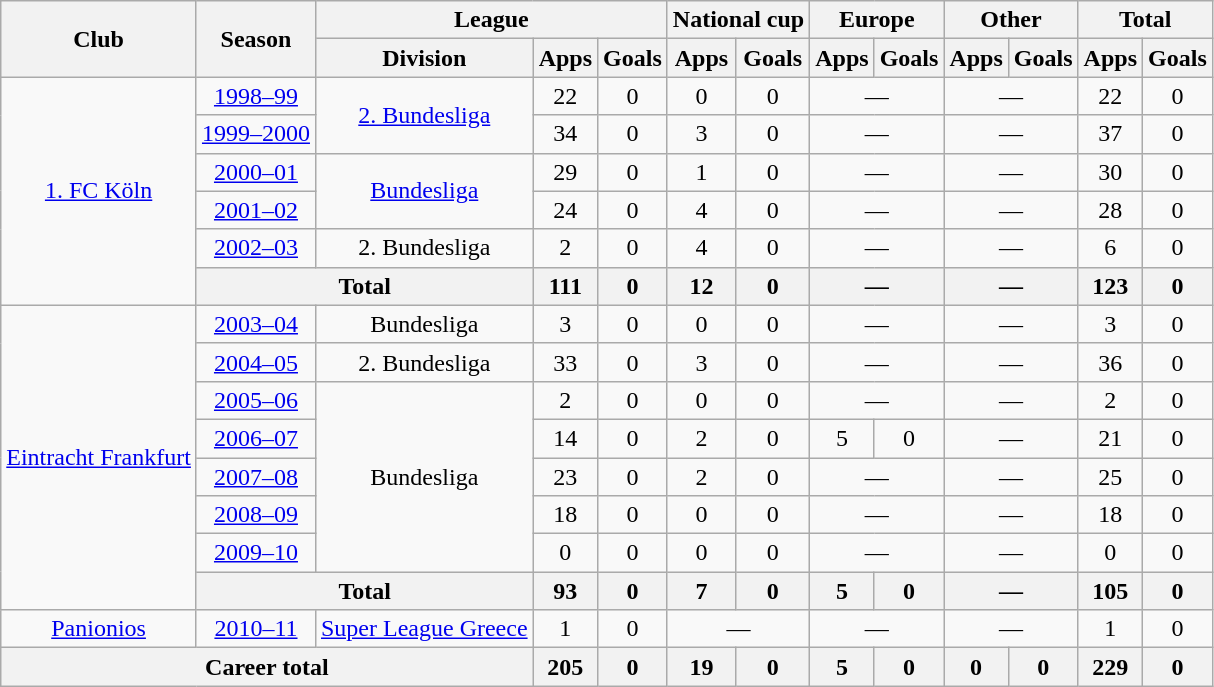<table class="wikitable" style="text-align:center">
<tr>
<th rowspan="2">Club</th>
<th rowspan="2">Season</th>
<th colspan="3">League</th>
<th colspan="2">National cup</th>
<th colspan="2">Europe</th>
<th colspan="2">Other</th>
<th colspan="2">Total</th>
</tr>
<tr>
<th>Division</th>
<th>Apps</th>
<th>Goals</th>
<th>Apps</th>
<th>Goals</th>
<th>Apps</th>
<th>Goals</th>
<th>Apps</th>
<th>Goals</th>
<th>Apps</th>
<th>Goals</th>
</tr>
<tr>
<td rowspan="6"><a href='#'>1. FC Köln</a></td>
<td><a href='#'>1998–99</a></td>
<td rowspan="2"><a href='#'>2. Bundesliga</a></td>
<td>22</td>
<td>0</td>
<td>0</td>
<td>0</td>
<td colspan="2">—</td>
<td colspan="2">—</td>
<td>22</td>
<td>0</td>
</tr>
<tr>
<td><a href='#'>1999–2000</a></td>
<td>34</td>
<td>0</td>
<td>3</td>
<td>0</td>
<td colspan="2">—</td>
<td colspan="2">—</td>
<td>37</td>
<td>0</td>
</tr>
<tr>
<td><a href='#'>2000–01</a></td>
<td rowspan="2"><a href='#'>Bundesliga</a></td>
<td>29</td>
<td>0</td>
<td>1</td>
<td>0</td>
<td colspan="2">—</td>
<td colspan="2">—</td>
<td>30</td>
<td>0</td>
</tr>
<tr>
<td><a href='#'>2001–02</a></td>
<td>24</td>
<td>0</td>
<td>4</td>
<td>0</td>
<td colspan="2">—</td>
<td colspan="2">—</td>
<td>28</td>
<td>0</td>
</tr>
<tr>
<td><a href='#'>2002–03</a></td>
<td>2. Bundesliga</td>
<td>2</td>
<td>0</td>
<td>4</td>
<td>0</td>
<td colspan="2">—</td>
<td colspan="2">—</td>
<td>6</td>
<td>0</td>
</tr>
<tr>
<th colspan="2">Total</th>
<th>111</th>
<th>0</th>
<th>12</th>
<th>0</th>
<th colspan="2">—</th>
<th colspan="2">—</th>
<th>123</th>
<th>0</th>
</tr>
<tr>
<td rowspan="8"><a href='#'>Eintracht Frankfurt</a></td>
<td><a href='#'>2003–04</a></td>
<td>Bundesliga</td>
<td>3</td>
<td>0</td>
<td>0</td>
<td>0</td>
<td colspan="2">—</td>
<td colspan="2">—</td>
<td>3</td>
<td>0</td>
</tr>
<tr>
<td><a href='#'>2004–05</a></td>
<td>2. Bundesliga</td>
<td>33</td>
<td>0</td>
<td>3</td>
<td>0</td>
<td colspan="2">—</td>
<td colspan="2">—</td>
<td>36</td>
<td>0</td>
</tr>
<tr>
<td><a href='#'>2005–06</a></td>
<td rowspan="5">Bundesliga</td>
<td>2</td>
<td>0</td>
<td>0</td>
<td>0</td>
<td colspan="2">—</td>
<td colspan="2">—</td>
<td>2</td>
<td>0</td>
</tr>
<tr>
<td><a href='#'>2006–07</a></td>
<td>14</td>
<td>0</td>
<td>2</td>
<td>0</td>
<td>5</td>
<td>0</td>
<td colspan="2">—</td>
<td>21</td>
<td>0</td>
</tr>
<tr>
<td><a href='#'>2007–08</a></td>
<td>23</td>
<td>0</td>
<td>2</td>
<td>0</td>
<td colspan="2">—</td>
<td colspan="2">—</td>
<td>25</td>
<td>0</td>
</tr>
<tr>
<td><a href='#'>2008–09</a></td>
<td>18</td>
<td>0</td>
<td>0</td>
<td>0</td>
<td colspan="2">—</td>
<td colspan="2">—</td>
<td>18</td>
<td>0</td>
</tr>
<tr>
<td><a href='#'>2009–10</a></td>
<td>0</td>
<td>0</td>
<td>0</td>
<td>0</td>
<td colspan="2">—</td>
<td colspan="2">—</td>
<td>0</td>
<td>0</td>
</tr>
<tr>
<th colspan="2">Total</th>
<th>93</th>
<th>0</th>
<th>7</th>
<th>0</th>
<th>5</th>
<th>0</th>
<th colspan="2">—</th>
<th>105</th>
<th>0</th>
</tr>
<tr>
<td><a href='#'>Panionios</a></td>
<td><a href='#'>2010–11</a></td>
<td><a href='#'>Super League Greece</a></td>
<td>1</td>
<td>0</td>
<td colspan="2">—</td>
<td colspan="2">—</td>
<td colspan="2">—</td>
<td>1</td>
<td>0</td>
</tr>
<tr>
<th colspan="3">Career total</th>
<th>205</th>
<th>0</th>
<th>19</th>
<th>0</th>
<th>5</th>
<th>0</th>
<th>0</th>
<th>0</th>
<th>229</th>
<th>0</th>
</tr>
</table>
